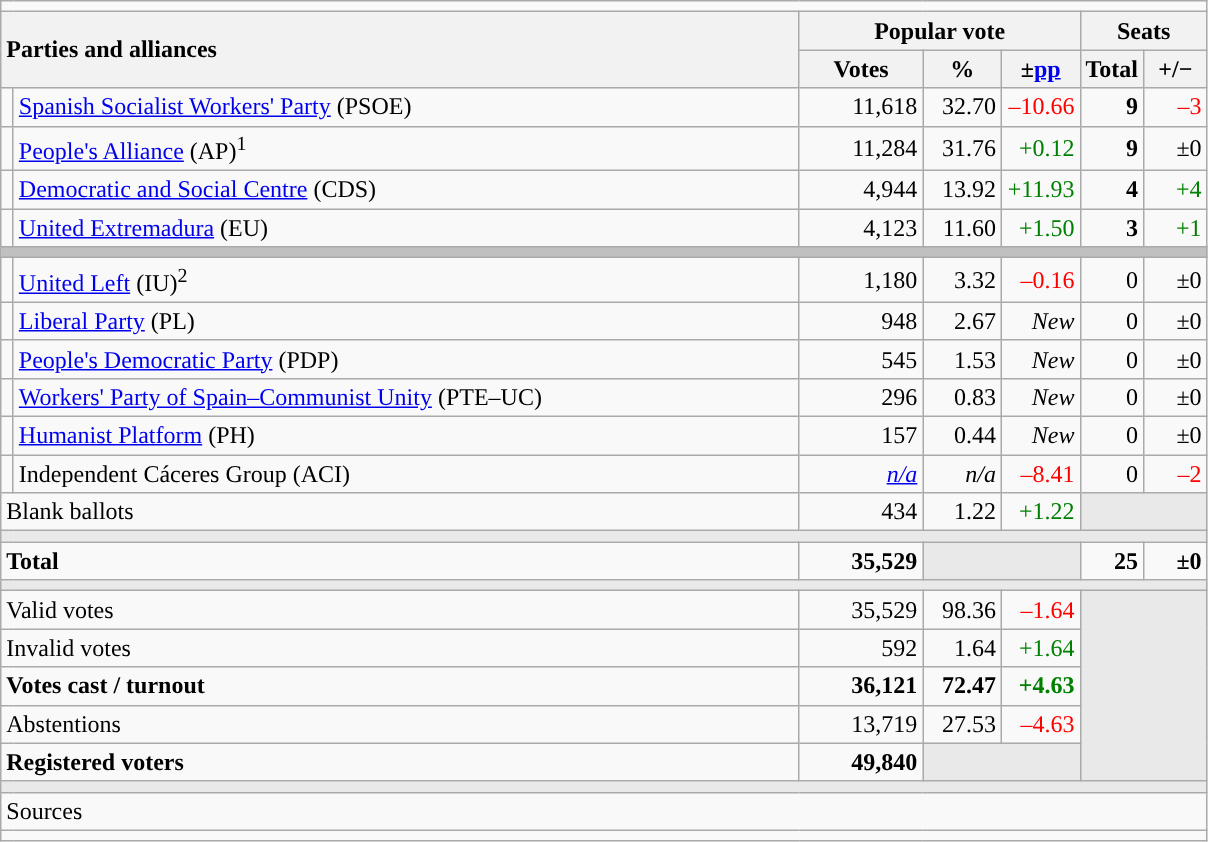<table class="wikitable" style="text-align:right;">
<tr>
<td colspan="7"></td>
</tr>
<tr>
<th style="text-align:left;" rowspan="2" colspan="2" width="525">Parties and alliances</th>
<th colspan="3">Popular vote</th>
<th colspan="2">Seats</th>
</tr>
<tr>
<th width="75">Votes</th>
<th width="45">%</th>
<th width="45">±<a href='#'>pp</a></th>
<th width="35">Total</th>
<th width="35">+/−</th>
</tr>
<tr>
<td width="1" style="color:inherit;background:"></td>
<td align="left"><a href='#'>Spanish Socialist Workers' Party</a> (PSOE)</td>
<td>11,618</td>
<td>32.70</td>
<td style="color:red;">–10.66</td>
<td><strong>9</strong></td>
<td style="color:red;">–3</td>
</tr>
<tr>
<td style="color:inherit;background:"></td>
<td align="left"><a href='#'>People's Alliance</a> (AP)<sup>1</sup></td>
<td>11,284</td>
<td>31.76</td>
<td style="color:green;">+0.12</td>
<td><strong>9</strong></td>
<td>±0</td>
</tr>
<tr>
<td style="color:inherit;background:"></td>
<td align="left"><a href='#'>Democratic and Social Centre</a> (CDS)</td>
<td>4,944</td>
<td>13.92</td>
<td style="color:green;">+11.93</td>
<td><strong>4</strong></td>
<td style="color:green;">+4</td>
</tr>
<tr>
<td style="color:inherit;background:"></td>
<td align="left"><a href='#'>United Extremadura</a> (EU)</td>
<td>4,123</td>
<td>11.60</td>
<td style="color:green;">+1.50</td>
<td><strong>3</strong></td>
<td style="color:green;">+1</td>
</tr>
<tr>
<td colspan="7" bgcolor="#C0C0C0"></td>
</tr>
<tr>
<td style="color:inherit;background:"></td>
<td align="left"><a href='#'>United Left</a> (IU)<sup>2</sup></td>
<td>1,180</td>
<td>3.32</td>
<td style="color:red;">–0.16</td>
<td>0</td>
<td>±0</td>
</tr>
<tr>
<td style="color:inherit;background:"></td>
<td align="left"><a href='#'>Liberal Party</a> (PL)</td>
<td>948</td>
<td>2.67</td>
<td><em>New</em></td>
<td>0</td>
<td>±0</td>
</tr>
<tr>
<td style="color:inherit;background:"></td>
<td align="left"><a href='#'>People's Democratic Party</a> (PDP)</td>
<td>545</td>
<td>1.53</td>
<td><em>New</em></td>
<td>0</td>
<td>±0</td>
</tr>
<tr>
<td style="color:inherit;background:"></td>
<td align="left"><a href='#'>Workers' Party of Spain–Communist Unity</a> (PTE–UC)</td>
<td>296</td>
<td>0.83</td>
<td><em>New</em></td>
<td>0</td>
<td>±0</td>
</tr>
<tr>
<td style="color:inherit;background:"></td>
<td align="left"><a href='#'>Humanist Platform</a> (PH)</td>
<td>157</td>
<td>0.44</td>
<td><em>New</em></td>
<td>0</td>
<td>±0</td>
</tr>
<tr>
<td style="color:inherit;background:"></td>
<td align="left">Independent Cáceres Group (ACI)</td>
<td><em><a href='#'>n/a</a></em></td>
<td><em>n/a</em></td>
<td style="color:red;">–8.41</td>
<td>0</td>
<td style="color:red;">–2</td>
</tr>
<tr>
<td align="left" colspan="2">Blank ballots</td>
<td>434</td>
<td>1.22</td>
<td style="color:green;">+1.22</td>
<td bgcolor="#E9E9E9" colspan="2"></td>
</tr>
<tr>
<td colspan="7" bgcolor="#E9E9E9"></td>
</tr>
<tr style="font-weight:bold;">
<td align="left" colspan="2">Total</td>
<td>35,529</td>
<td bgcolor="#E9E9E9" colspan="2"></td>
<td>25</td>
<td>±0</td>
</tr>
<tr>
<td colspan="7" bgcolor="#E9E9E9"></td>
</tr>
<tr>
<td align="left" colspan="2">Valid votes</td>
<td>35,529</td>
<td>98.36</td>
<td style="color:red;">–1.64</td>
<td bgcolor="#E9E9E9" colspan="2" rowspan="5"></td>
</tr>
<tr>
<td align="left" colspan="2">Invalid votes</td>
<td>592</td>
<td>1.64</td>
<td style="color:green;">+1.64</td>
</tr>
<tr style="font-weight:bold;">
<td align="left" colspan="2">Votes cast / turnout</td>
<td>36,121</td>
<td>72.47</td>
<td style="color:green;">+4.63</td>
</tr>
<tr>
<td align="left" colspan="2">Abstentions</td>
<td>13,719</td>
<td>27.53</td>
<td style="color:red;">–4.63</td>
</tr>
<tr style="font-weight:bold;">
<td align="left" colspan="2">Registered voters</td>
<td>49,840</td>
<td bgcolor="#E9E9E9" colspan="2"></td>
</tr>
<tr>
<td colspan="7" bgcolor="#E9E9E9"></td>
</tr>
<tr>
<td align="left" colspan="7">Sources</td>
</tr>
<tr>
<td colspan="7" style="text-align:left; max-width:790px;"></td>
</tr>
</table>
